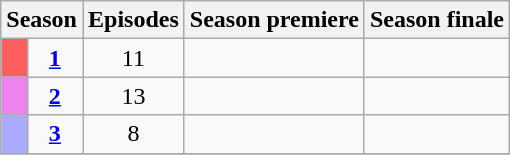<table class="wikitable">
<tr>
<th colspan="2">Season</th>
<th>Episodes</th>
<th>Season premiere</th>
<th>Season finale</th>
</tr>
<tr>
<td style="background:#FF5F5F; height:5px;"></td>
<td style="text-align:center;"><strong><a href='#'>1</a></strong></td>
<td style="text-align:center;">11</td>
<td style="text-align:center;"></td>
<td style="text-align:center;"></td>
</tr>
<tr>
<td style="background:#EE82EE; height:5px;"></td>
<td style="text-align:center;"><strong><a href='#'>2</a></strong></td>
<td style="text-align:center;">13</td>
<td style="text-align:center;"></td>
<td style="text-align:center;"></td>
</tr>
<tr>
<td style="background:#AAAAFF; height:5px;"></td>
<td style="text-align:center;"><strong><a href='#'>3</a></strong></td>
<td style="text-align:center;">8</td>
<td style="text-align:center;"></td>
<td style="text-align:center;"></td>
</tr>
<tr>
</tr>
</table>
